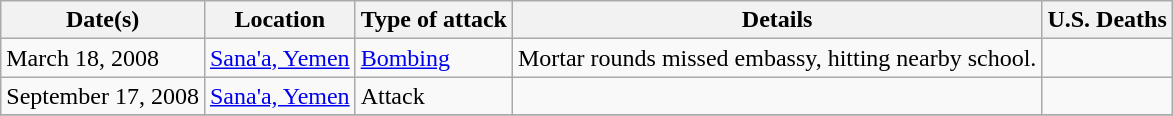<table class="sortable wikitable">
<tr>
<th>Date(s)</th>
<th>Location</th>
<th>Type of attack</th>
<th>Details</th>
<th>U.S. Deaths</th>
</tr>
<tr>
<td>March 18, 2008</td>
<td><a href='#'>Sana'a, Yemen</a></td>
<td><a href='#'>Bombing</a></td>
<td>Mortar rounds missed embassy, hitting nearby school.</td>
<td></td>
</tr>
<tr>
<td>September 17, 2008</td>
<td><a href='#'>Sana'a, Yemen</a></td>
<td>Attack</td>
<td><strong></strong></td>
<td></td>
</tr>
<tr>
</tr>
</table>
